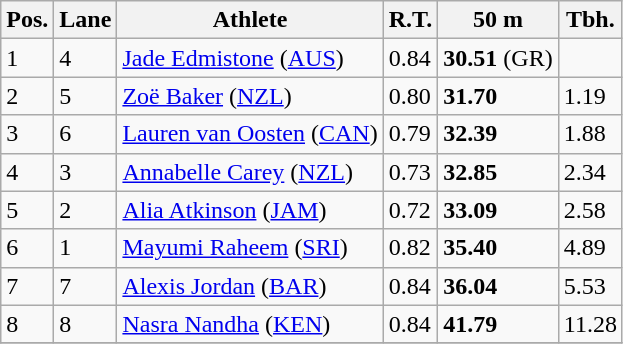<table class="wikitable">
<tr>
<th>Pos.</th>
<th>Lane</th>
<th>Athlete</th>
<th>R.T.</th>
<th>50 m</th>
<th>Tbh.</th>
</tr>
<tr>
<td>1</td>
<td>4</td>
<td> <a href='#'>Jade Edmistone</a> (<a href='#'>AUS</a>)</td>
<td>0.84</td>
<td><strong>30.51</strong> (GR)</td>
<td> </td>
</tr>
<tr>
<td>2</td>
<td>5</td>
<td> <a href='#'>Zoë Baker</a> (<a href='#'>NZL</a>)</td>
<td>0.80</td>
<td><strong>31.70</strong></td>
<td>1.19</td>
</tr>
<tr>
<td>3</td>
<td>6</td>
<td> <a href='#'>Lauren van Oosten</a> (<a href='#'>CAN</a>)</td>
<td>0.79</td>
<td><strong>32.39</strong></td>
<td>1.88</td>
</tr>
<tr>
<td>4</td>
<td>3</td>
<td> <a href='#'>Annabelle Carey</a> (<a href='#'>NZL</a>)</td>
<td>0.73</td>
<td><strong>32.85</strong></td>
<td>2.34</td>
</tr>
<tr>
<td>5</td>
<td>2</td>
<td> <a href='#'>Alia Atkinson</a> (<a href='#'>JAM</a>)</td>
<td>0.72</td>
<td><strong>33.09</strong></td>
<td>2.58</td>
</tr>
<tr>
<td>6</td>
<td>1</td>
<td> <a href='#'>Mayumi Raheem</a> (<a href='#'>SRI</a>)</td>
<td>0.82</td>
<td><strong>35.40</strong></td>
<td>4.89</td>
</tr>
<tr>
<td>7</td>
<td>7</td>
<td> <a href='#'>Alexis Jordan</a> (<a href='#'>BAR</a>)</td>
<td>0.84</td>
<td><strong>36.04</strong></td>
<td>5.53</td>
</tr>
<tr>
<td>8</td>
<td>8</td>
<td> <a href='#'>Nasra Nandha</a> (<a href='#'>KEN</a>)</td>
<td>0.84</td>
<td><strong>41.79</strong></td>
<td>11.28</td>
</tr>
<tr>
</tr>
</table>
